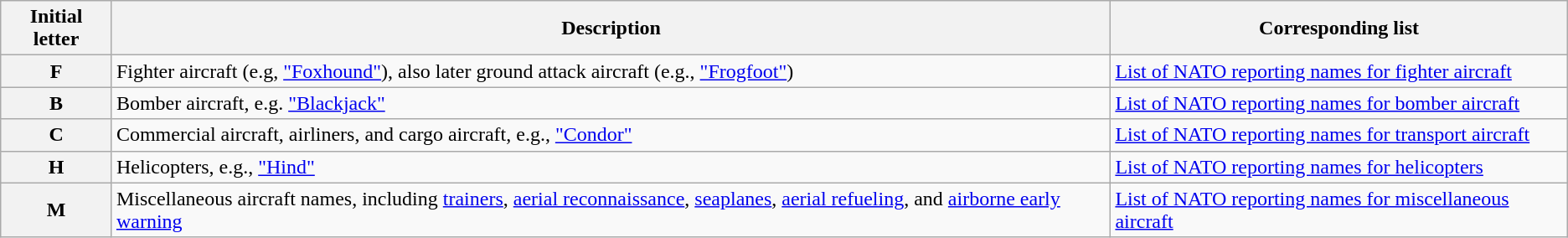<table class="wikitable">
<tr>
<th>Initial letter</th>
<th>Description</th>
<th>Corresponding list</th>
</tr>
<tr>
<th scope = "row">F</th>
<td>Fighter aircraft (e.g, <a href='#'>"Foxhound"</a>), also later ground attack aircraft (e.g., <a href='#'>"Frogfoot"</a>)</td>
<td><a href='#'>List of NATO reporting names for fighter aircraft</a></td>
</tr>
<tr>
<th scope = "row">B</th>
<td>Bomber aircraft, e.g. <a href='#'>"Blackjack"</a></td>
<td><a href='#'>List of NATO reporting names for bomber aircraft</a></td>
</tr>
<tr>
<th scope = "row">C</th>
<td>Commercial aircraft, airliners, and cargo aircraft, e.g., <a href='#'>"Condor"</a></td>
<td><a href='#'>List of NATO reporting names for transport aircraft</a></td>
</tr>
<tr>
<th scope = "row">H</th>
<td>Helicopters, e.g., <a href='#'>"Hind"</a></td>
<td><a href='#'>List of NATO reporting names for helicopters</a></td>
</tr>
<tr>
<th scope = "row">M</th>
<td>Miscellaneous aircraft names, including <a href='#'>trainers</a>, <a href='#'>aerial reconnaissance</a>, <a href='#'>seaplanes</a>, <a href='#'>aerial refueling</a>, and <a href='#'>airborne early warning</a></td>
<td><a href='#'>List of NATO reporting names for miscellaneous aircraft</a></td>
</tr>
</table>
